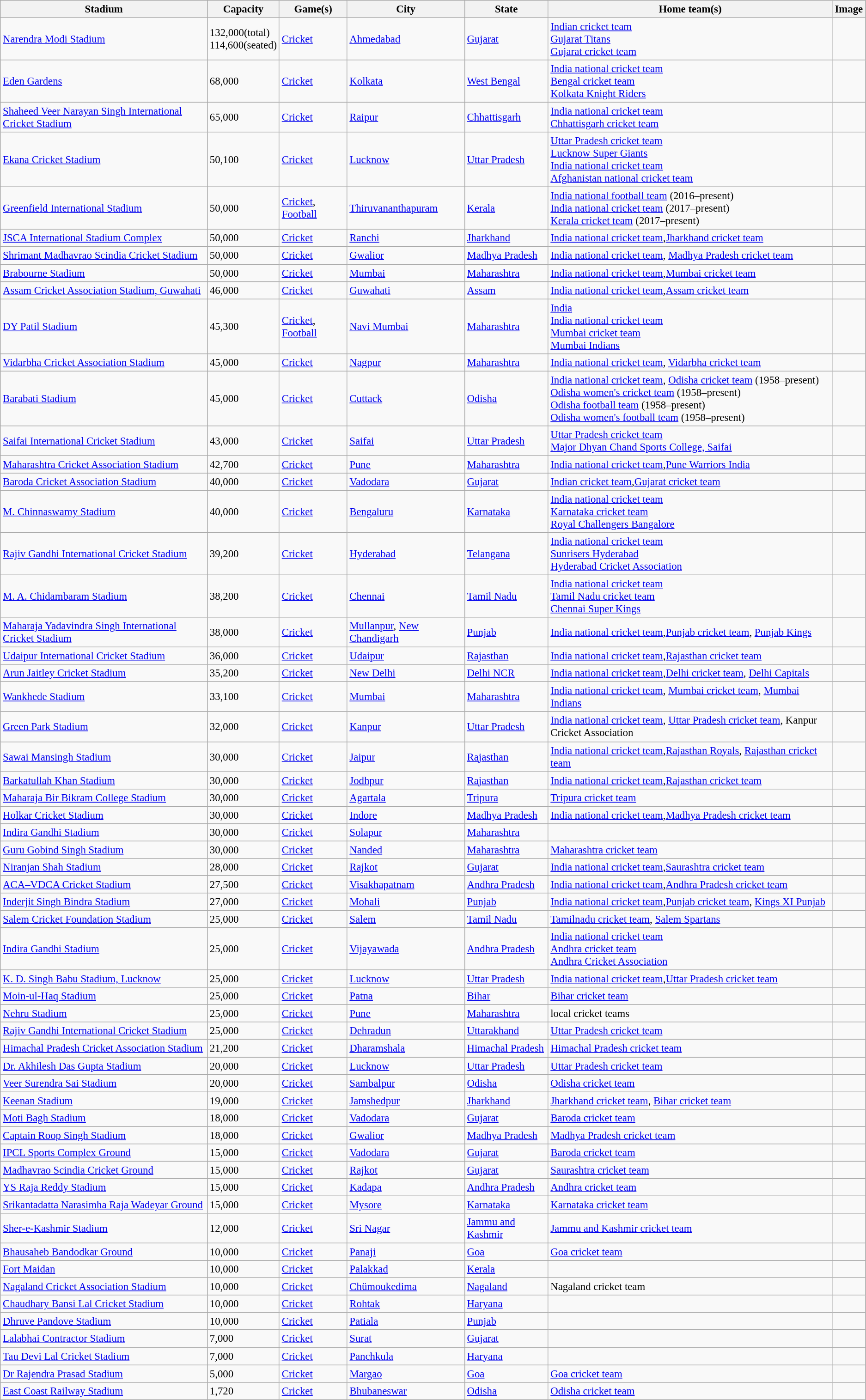<table class="wikitable sortable collapsible static-row-numbers" style="font-size: 95%">
<tr>
<th>Stadium</th>
<th>Capacity</th>
<th>Game(s)</th>
<th>City</th>
<th>State</th>
<th>Home team(s)</th>
<th class=unsortable>Image</th>
</tr>
<tr>
<td><a href='#'>Narendra Modi Stadium</a></td>
<td>132,000(total)<br>114,600(seated)</td>
<td> <a href='#'>Cricket</a></td>
<td><a href='#'>Ahmedabad</a></td>
<td><a href='#'>Gujarat</a></td>
<td><a href='#'>Indian cricket team</a><br><a href='#'>Gujarat Titans</a><br><a href='#'>Gujarat cricket team</a></td>
<td></td>
</tr>
<tr>
<td><a href='#'>Eden Gardens</a></td>
<td>68,000</td>
<td> <a href='#'>Cricket</a></td>
<td><a href='#'>Kolkata</a></td>
<td><a href='#'>West Bengal</a></td>
<td><a href='#'>India national cricket team</a><br><a href='#'>Bengal cricket team</a><br><a href='#'>Kolkata Knight Riders</a></td>
<td></td>
</tr>
<tr>
<td><a href='#'>Shaheed Veer Narayan Singh International Cricket Stadium</a></td>
<td>65,000</td>
<td> <a href='#'>Cricket</a></td>
<td><a href='#'>Raipur</a></td>
<td><a href='#'>Chhattisgarh</a></td>
<td><a href='#'>India national cricket team</a><br><a href='#'>Chhattisgarh cricket team</a></td>
<td></td>
</tr>
<tr>
<td><a href='#'>Ekana Cricket Stadium</a></td>
<td>50,100</td>
<td> <a href='#'>Cricket</a></td>
<td><a href='#'>Lucknow</a></td>
<td><a href='#'>Uttar Pradesh</a></td>
<td><a href='#'>Uttar Pradesh cricket team</a><br><a href='#'>Lucknow Super Giants</a><br><a href='#'>India national cricket team</a><br><a href='#'>Afghanistan national cricket team</a></td>
<td></td>
</tr>
<tr>
<td><a href='#'>Greenfield International Stadium</a></td>
<td>50,000</td>
<td> <a href='#'>Cricket</a>,  <a href='#'>Football</a></td>
<td><a href='#'>Thiruvananthapuram</a></td>
<td><a href='#'>Kerala</a></td>
<td><a href='#'>India national football team</a> (2016–present) <br> <a href='#'>India national cricket team</a> (2017–present)<br><a href='#'>Kerala cricket team</a> (2017–present)</td>
<td></td>
</tr>
<tr>
</tr>
<tr>
<td><a href='#'>JSCA International Stadium Complex</a></td>
<td>50,000</td>
<td> <a href='#'>Cricket</a></td>
<td><a href='#'>Ranchi</a></td>
<td><a href='#'>Jharkhand</a></td>
<td><a href='#'>India national cricket team</a>,<a href='#'>Jharkhand cricket team</a></td>
<td></td>
</tr>
<tr>
<td><a href='#'>Shrimant Madhavrao Scindia Cricket Stadium</a></td>
<td>50,000</td>
<td> <a href='#'>Cricket</a></td>
<td><a href='#'>Gwalior</a></td>
<td><a href='#'>Madhya Pradesh</a></td>
<td><a href='#'>India national cricket team</a>, <a href='#'>Madhya Pradesh cricket team</a></td>
<td></td>
</tr>
<tr>
<td><a href='#'>Brabourne Stadium</a></td>
<td>50,000</td>
<td> <a href='#'>Cricket</a></td>
<td><a href='#'>Mumbai</a></td>
<td><a href='#'>Maharashtra</a></td>
<td><a href='#'>India national cricket team</a>,<a href='#'>Mumbai cricket team</a></td>
<td></td>
</tr>
<tr>
<td><a href='#'>Assam Cricket Association Stadium, Guwahati</a></td>
<td>46,000</td>
<td> <a href='#'>Cricket</a></td>
<td><a href='#'>Guwahati</a></td>
<td><a href='#'>Assam</a></td>
<td><a href='#'>India national cricket team</a>,<a href='#'>Assam cricket team</a></td>
<td></td>
</tr>
<tr>
<td><a href='#'>DY Patil Stadium</a></td>
<td>45,300</td>
<td> <a href='#'>Cricket</a>,  <a href='#'>Football</a></td>
<td><a href='#'>Navi Mumbai</a></td>
<td><a href='#'>Maharashtra</a></td>
<td><a href='#'>India</a><br><a href='#'>India national cricket team</a><br><a href='#'>Mumbai cricket team</a><br><a href='#'>Mumbai Indians</a></td>
<td></td>
</tr>
<tr>
<td><a href='#'>Vidarbha Cricket Association Stadium</a></td>
<td>45,000</td>
<td> <a href='#'>Cricket</a></td>
<td><a href='#'>Nagpur</a></td>
<td><a href='#'>Maharashtra</a></td>
<td><a href='#'>India national cricket team</a>, <a href='#'>Vidarbha cricket team</a></td>
<td></td>
</tr>
<tr>
<td><a href='#'>Barabati Stadium</a></td>
<td>45,000</td>
<td> <a href='#'>Cricket</a></td>
<td><a href='#'>Cuttack</a></td>
<td><a href='#'>Odisha</a></td>
<td><a href='#'>India national cricket team</a>, <a href='#'>Odisha cricket team</a> (1958–present)<br><a href='#'>Odisha women's cricket team</a> (1958–present)<br> <a href='#'>Odisha football team</a> (1958–present) <br> <a href='#'>Odisha women's football team</a> (1958–present)</td>
<td></td>
</tr>
<tr>
<td><a href='#'>Saifai International Cricket Stadium</a></td>
<td>43,000</td>
<td> <a href='#'>Cricket</a></td>
<td><a href='#'>Saifai</a></td>
<td><a href='#'>Uttar Pradesh</a></td>
<td><a href='#'>Uttar Pradesh cricket team</a><br><a href='#'>Major Dhyan Chand Sports College, Saifai</a></td>
<td></td>
</tr>
<tr>
<td><a href='#'>Maharashtra Cricket Association Stadium</a></td>
<td>42,700</td>
<td> <a href='#'>Cricket</a></td>
<td><a href='#'>Pune</a></td>
<td><a href='#'>Maharashtra</a></td>
<td><a href='#'>India national cricket team</a>,<a href='#'>Pune Warriors India</a></td>
<td></td>
</tr>
<tr>
</tr>
<tr>
<td><a href='#'>Baroda Cricket Association Stadium</a></td>
<td>40,000</td>
<td> <a href='#'>Cricket</a></td>
<td><a href='#'>Vadodara</a></td>
<td><a href='#'>Gujarat</a></td>
<td><a href='#'>Indian cricket team</a>,<a href='#'>Gujarat cricket team</a></td>
<td></td>
</tr>
<tr>
</tr>
<tr>
<td><a href='#'>M. Chinnaswamy Stadium</a></td>
<td>40,000</td>
<td> <a href='#'>Cricket</a></td>
<td><a href='#'>Bengaluru</a></td>
<td><a href='#'>Karnataka</a></td>
<td><a href='#'>India national cricket team</a><br><a href='#'>Karnataka cricket team</a><br><a href='#'>Royal Challengers Bangalore</a></td>
<td></td>
</tr>
<tr>
<td><a href='#'>Rajiv Gandhi International Cricket Stadium</a></td>
<td>39,200</td>
<td> <a href='#'>Cricket</a></td>
<td><a href='#'>Hyderabad</a></td>
<td><a href='#'>Telangana</a></td>
<td><a href='#'>India national cricket team</a><br><a href='#'>Sunrisers Hyderabad</a><br><a href='#'>Hyderabad Cricket Association</a></td>
<td></td>
</tr>
<tr>
<td><a href='#'>M. A. Chidambaram Stadium</a></td>
<td>38,200</td>
<td> <a href='#'>Cricket</a></td>
<td><a href='#'>Chennai</a></td>
<td><a href='#'>Tamil Nadu</a></td>
<td><a href='#'>India national cricket team</a><br><a href='#'>Tamil Nadu cricket team</a><br><a href='#'>Chennai Super Kings</a></td>
<td></td>
</tr>
<tr>
<td><a href='#'>Maharaja Yadavindra Singh International Cricket Stadium</a></td>
<td>38,000</td>
<td> <a href='#'>Cricket</a></td>
<td><a href='#'> Mullanpur</a>, <a href='#'>New Chandigarh</a></td>
<td><a href='#'>Punjab</a></td>
<td><a href='#'>India national cricket team</a>,<a href='#'>Punjab cricket team</a>, <a href='#'>Punjab Kings</a></td>
<td></td>
</tr>
<tr>
<td><a href='#'>Udaipur International Cricket Stadium</a></td>
<td>36,000</td>
<td> <a href='#'>Cricket</a></td>
<td><a href='#'>Udaipur</a></td>
<td><a href='#'>Rajasthan</a></td>
<td><a href='#'>India national cricket team</a>,<a href='#'>Rajasthan cricket team</a></td>
<td></td>
</tr>
<tr>
<td><a href='#'>Arun Jaitley Cricket Stadium</a></td>
<td>35,200</td>
<td> <a href='#'>Cricket</a></td>
<td><a href='#'>New Delhi</a></td>
<td><a href='#'>Delhi NCR</a></td>
<td><a href='#'>India national cricket team</a>,<a href='#'>Delhi cricket team</a>, <a href='#'>Delhi Capitals</a></td>
<td></td>
</tr>
<tr>
<td><a href='#'>Wankhede Stadium</a></td>
<td>33,100</td>
<td> <a href='#'>Cricket</a></td>
<td><a href='#'>Mumbai</a></td>
<td><a href='#'>Maharashtra</a></td>
<td><a href='#'>India national cricket team</a>, <a href='#'>Mumbai cricket team</a>, <a href='#'>Mumbai Indians</a></td>
<td></td>
</tr>
<tr>
<td><a href='#'>Green Park Stadium</a></td>
<td>32,000</td>
<td> <a href='#'>Cricket</a></td>
<td><a href='#'>Kanpur</a></td>
<td><a href='#'>Uttar Pradesh</a></td>
<td><a href='#'>India national cricket team</a>, <a href='#'>Uttar Pradesh cricket team</a>, Kanpur Cricket Association</td>
<td></td>
</tr>
<tr>
<td><a href='#'>Sawai Mansingh Stadium</a></td>
<td>30,000</td>
<td> <a href='#'>Cricket</a></td>
<td><a href='#'>Jaipur</a></td>
<td><a href='#'>Rajasthan</a></td>
<td><a href='#'>India national cricket team</a>,<a href='#'>Rajasthan Royals</a>, <a href='#'>Rajasthan cricket team</a></td>
<td></td>
</tr>
<tr>
<td><a href='#'>Barkatullah Khan Stadium</a></td>
<td>30,000</td>
<td> <a href='#'>Cricket</a></td>
<td><a href='#'>Jodhpur</a></td>
<td><a href='#'>Rajasthan</a></td>
<td><a href='#'>India national cricket team</a>,<a href='#'>Rajasthan cricket team</a></td>
<td></td>
</tr>
<tr>
<td><a href='#'>Maharaja Bir Bikram College Stadium</a></td>
<td>30,000</td>
<td> <a href='#'>Cricket</a></td>
<td><a href='#'>Agartala</a></td>
<td><a href='#'>Tripura</a></td>
<td><a href='#'>Tripura cricket team</a></td>
<td></td>
</tr>
<tr>
<td><a href='#'>Holkar Cricket Stadium</a></td>
<td>30,000</td>
<td> <a href='#'>Cricket</a></td>
<td><a href='#'>Indore</a></td>
<td><a href='#'>Madhya Pradesh</a></td>
<td><a href='#'>India national cricket team</a>,<a href='#'>Madhya Pradesh cricket team</a></td>
<td></td>
</tr>
<tr>
<td><a href='#'>Indira Gandhi Stadium</a></td>
<td>30,000</td>
<td> <a href='#'>Cricket</a></td>
<td><a href='#'>Solapur</a></td>
<td><a href='#'>Maharashtra</a></td>
<td></td>
<td></td>
</tr>
<tr>
<td><a href='#'>Guru Gobind Singh Stadium</a></td>
<td>30,000</td>
<td> <a href='#'>Cricket</a></td>
<td><a href='#'>Nanded</a></td>
<td><a href='#'>Maharashtra</a></td>
<td><a href='#'>Maharashtra cricket team</a></td>
<td></td>
</tr>
<tr>
<td><a href='#'>Niranjan Shah Stadium</a></td>
<td>28,000</td>
<td> <a href='#'>Cricket</a></td>
<td><a href='#'>Rajkot</a></td>
<td><a href='#'>Gujarat</a></td>
<td><a href='#'>India national cricket team</a>,<a href='#'>Saurashtra cricket team</a></td>
<td></td>
</tr>
<tr>
</tr>
<tr>
<td><a href='#'>ACA–VDCA Cricket Stadium</a></td>
<td>27,500</td>
<td> <a href='#'>Cricket</a></td>
<td><a href='#'>Visakhapatnam</a></td>
<td><a href='#'>Andhra Pradesh</a></td>
<td><a href='#'>India national cricket team</a>,<a href='#'>Andhra Pradesh cricket team</a></td>
<td></td>
</tr>
<tr>
<td><a href='#'>Inderjit Singh Bindra Stadium</a></td>
<td>27,000</td>
<td> <a href='#'>Cricket</a></td>
<td><a href='#'>Mohali</a></td>
<td><a href='#'>Punjab</a></td>
<td><a href='#'>India national cricket team</a>,<a href='#'>Punjab cricket team</a>, <a href='#'>Kings XI Punjab</a></td>
<td></td>
</tr>
<tr>
<td><a href='#'>Salem Cricket Foundation Stadium</a></td>
<td>25,000</td>
<td> <a href='#'>Cricket</a></td>
<td><a href='#'>Salem</a></td>
<td><a href='#'>Tamil Nadu</a></td>
<td><a href='#'>Tamilnadu cricket team</a>, <a href='#'>Salem Spartans</a></td>
<td></td>
</tr>
<tr>
<td><a href='#'>Indira Gandhi Stadium</a></td>
<td>25,000</td>
<td> <a href='#'>Cricket</a></td>
<td><a href='#'>Vijayawada</a></td>
<td><a href='#'>Andhra Pradesh</a></td>
<td><a href='#'>India national cricket team</a><br><a href='#'>Andhra cricket team</a><br><a href='#'>Andhra Cricket Association</a></td>
<td></td>
</tr>
<tr>
</tr>
<tr>
<td><a href='#'>K. D. Singh Babu Stadium, Lucknow</a></td>
<td>25,000</td>
<td> <a href='#'>Cricket</a></td>
<td><a href='#'>Lucknow</a></td>
<td><a href='#'>Uttar Pradesh</a></td>
<td><a href='#'>India national cricket team</a>,<a href='#'>Uttar Pradesh cricket team</a></td>
<td></td>
</tr>
<tr>
<td><a href='#'>Moin-ul-Haq Stadium</a></td>
<td>25,000</td>
<td> <a href='#'>Cricket</a></td>
<td><a href='#'>Patna</a></td>
<td><a href='#'>Bihar</a></td>
<td><a href='#'>Bihar cricket team</a></td>
<td></td>
</tr>
<tr>
<td><a href='#'>Nehru Stadium</a></td>
<td>25,000</td>
<td> <a href='#'>Cricket</a></td>
<td><a href='#'>Pune</a></td>
<td><a href='#'>Maharashtra</a></td>
<td>local cricket teams</td>
<td></td>
</tr>
<tr>
<td><a href='#'>Rajiv Gandhi International Cricket Stadium</a></td>
<td>25,000</td>
<td> <a href='#'>Cricket</a></td>
<td><a href='#'>Dehradun</a></td>
<td><a href='#'>Uttarakhand</a></td>
<td><a href='#'>Uttar Pradesh cricket team</a></td>
<td></td>
</tr>
<tr>
<td><a href='#'>Himachal Pradesh Cricket Association Stadium</a></td>
<td>21,200</td>
<td> <a href='#'>Cricket</a></td>
<td><a href='#'>Dharamshala</a></td>
<td><a href='#'>Himachal Pradesh</a></td>
<td><a href='#'>Himachal Pradesh cricket team</a></td>
<td></td>
</tr>
<tr>
<td><a href='#'>Dr. Akhilesh Das Gupta Stadium</a></td>
<td>20,000</td>
<td> <a href='#'>Cricket</a></td>
<td><a href='#'>Lucknow</a></td>
<td><a href='#'>Uttar Pradesh</a></td>
<td><a href='#'>Uttar Pradesh cricket team</a></td>
<td></td>
</tr>
<tr>
<td><a href='#'>Veer Surendra Sai Stadium</a></td>
<td>20,000</td>
<td> <a href='#'>Cricket</a></td>
<td><a href='#'>Sambalpur</a></td>
<td><a href='#'>Odisha</a></td>
<td><a href='#'>Odisha cricket team</a></td>
<td></td>
</tr>
<tr>
<td><a href='#'>Keenan Stadium</a></td>
<td>19,000</td>
<td> <a href='#'>Cricket</a></td>
<td><a href='#'>Jamshedpur</a></td>
<td><a href='#'>Jharkhand</a></td>
<td><a href='#'>Jharkhand cricket team</a>, <a href='#'>Bihar cricket team</a></td>
<td></td>
</tr>
<tr>
<td><a href='#'>Moti Bagh Stadium</a></td>
<td>18,000</td>
<td> <a href='#'>Cricket</a></td>
<td><a href='#'>Vadodara</a></td>
<td><a href='#'>Gujarat</a></td>
<td><a href='#'>Baroda cricket team</a></td>
<td></td>
</tr>
<tr>
<td><a href='#'>Captain Roop Singh Stadium</a></td>
<td>18,000</td>
<td> <a href='#'>Cricket</a></td>
<td><a href='#'>Gwalior</a></td>
<td><a href='#'>Madhya Pradesh</a></td>
<td><a href='#'>Madhya Pradesh cricket team</a></td>
<td></td>
</tr>
<tr>
<td><a href='#'>IPCL Sports Complex Ground</a></td>
<td>15,000</td>
<td> <a href='#'>Cricket</a></td>
<td><a href='#'>Vadodara</a></td>
<td><a href='#'>Gujarat</a></td>
<td><a href='#'>Baroda cricket team</a></td>
<td></td>
</tr>
<tr>
<td><a href='#'>Madhavrao Scindia Cricket Ground</a></td>
<td>15,000</td>
<td> <a href='#'>Cricket</a></td>
<td><a href='#'>Rajkot</a></td>
<td><a href='#'>Gujarat</a></td>
<td><a href='#'>Saurashtra cricket team</a></td>
<td></td>
</tr>
<tr>
<td><a href='#'>YS Raja Reddy Stadium</a></td>
<td>15,000</td>
<td> <a href='#'>Cricket</a></td>
<td><a href='#'>Kadapa</a></td>
<td><a href='#'>Andhra Pradesh</a></td>
<td><a href='#'>Andhra cricket team</a></td>
<td></td>
</tr>
<tr>
<td><a href='#'>Srikantadatta Narasimha Raja Wadeyar Ground</a></td>
<td>15,000</td>
<td> <a href='#'>Cricket</a></td>
<td><a href='#'>Mysore</a></td>
<td><a href='#'>Karnataka</a></td>
<td><a href='#'>Karnataka cricket team</a></td>
<td></td>
</tr>
<tr>
<td><a href='#'>Sher-e-Kashmir Stadium</a></td>
<td>12,000</td>
<td> <a href='#'>Cricket</a></td>
<td><a href='#'>Sri Nagar</a></td>
<td><a href='#'>Jammu and Kashmir</a></td>
<td><a href='#'>Jammu and Kashmir cricket team</a></td>
<td></td>
</tr>
<tr>
<td><a href='#'>Bhausaheb Bandodkar Ground</a></td>
<td>10,000</td>
<td> <a href='#'>Cricket</a></td>
<td><a href='#'>Panaji</a></td>
<td><a href='#'>Goa</a></td>
<td><a href='#'>Goa cricket team</a></td>
<td></td>
</tr>
<tr>
</tr>
<tr>
<td><a href='#'>Fort Maidan</a></td>
<td>10,000</td>
<td> <a href='#'>Cricket</a></td>
<td><a href='#'>Palakkad</a></td>
<td><a href='#'>Kerala</a></td>
<td></td>
<td></td>
</tr>
<tr>
<td><a href='#'>Nagaland Cricket Association Stadium</a></td>
<td>10,000</td>
<td> <a href='#'>Cricket</a></td>
<td><a href='#'>Chümoukedima</a></td>
<td><a href='#'>Nagaland</a></td>
<td>Nagaland cricket team</td>
<td></td>
</tr>
<tr>
<td><a href='#'>Chaudhary Bansi Lal Cricket Stadium</a></td>
<td>10,000</td>
<td> <a href='#'>Cricket</a></td>
<td><a href='#'>Rohtak</a></td>
<td><a href='#'>Haryana</a></td>
<td></td>
<td></td>
</tr>
<tr>
<td><a href='#'>Dhruve Pandove Stadium</a></td>
<td>10,000</td>
<td> <a href='#'>Cricket</a></td>
<td><a href='#'>Patiala</a></td>
<td><a href='#'>Punjab</a></td>
<td></td>
<td></td>
</tr>
<tr>
<td><a href='#'>Lalabhai Contractor Stadium</a></td>
<td>7,000</td>
<td> <a href='#'>Cricket</a></td>
<td><a href='#'>Surat</a></td>
<td><a href='#'>Gujarat</a></td>
<td></td>
<td></td>
</tr>
<tr>
</tr>
<tr>
<td><a href='#'>Tau Devi Lal Cricket Stadium</a></td>
<td>7,000</td>
<td> <a href='#'>Cricket</a></td>
<td><a href='#'>Panchkula</a></td>
<td><a href='#'>Haryana</a></td>
<td></td>
<td></td>
</tr>
<tr>
<td><a href='#'>Dr Rajendra Prasad Stadium</a></td>
<td>5,000</td>
<td> <a href='#'>Cricket</a></td>
<td><a href='#'>Margao</a></td>
<td><a href='#'>Goa</a></td>
<td><a href='#'>Goa cricket team</a></td>
<td></td>
</tr>
<tr>
<td><a href='#'>East Coast Railway Stadium</a></td>
<td>1,720</td>
<td> <a href='#'>Cricket</a></td>
<td><a href='#'>Bhubaneswar</a></td>
<td><a href='#'>Odisha</a></td>
<td><a href='#'>Odisha cricket team</a></td>
<td></td>
</tr>
</table>
